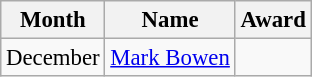<table class="wikitable"  class= border="1px #aaa solid" style="text-align:center; font-size:95%">
<tr>
<th>Month</th>
<th>Name</th>
<th>Award</th>
</tr>
<tr>
<td>December</td>
<td><a href='#'>Mark Bowen</a></td>
<td></td>
</tr>
</table>
